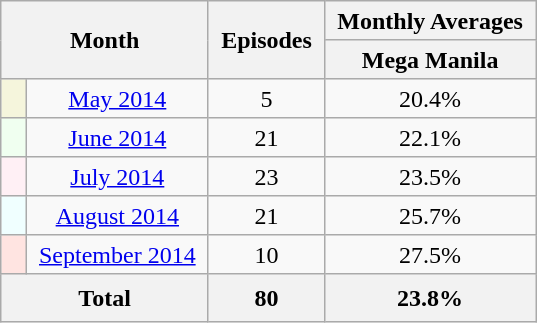<table class="wikitable plainrowheaders" style="text-align: center; line-height:25px;">
<tr class="wikitable" style="text-align: center;">
<th colspan="2" rowspan="2" style="padding: 0 8px;">Month</th>
<th rowspan="2" style="padding: 0 8px;">Episodes</th>
<th colspan="2" style="padding: 0 8px;">Monthly Averages</th>
</tr>
<tr>
<th style="padding: 0 8px;">Mega Manila</th>
</tr>
<tr>
<td style="padding: 0 8px; background:#F5F5DC;"></td>
<td style="padding: 0 8px;" '><a href='#'>May 2014</a></td>
<td style="padding: 0 8px;">5</td>
<td style="padding: 0 8px;">20.4%</td>
</tr>
<tr>
<td style="padding: 0 8px; background:#F0FFF0;"></td>
<td style="padding: 0 8px;" '><a href='#'>June 2014</a></td>
<td style="padding: 0 8px;">21</td>
<td style="padding: 0 8px;">22.1%</td>
</tr>
<tr>
<td style="padding: 0 8px; background:#FFF0F5;"></td>
<td style="padding: 0 8px;" '><a href='#'>July 2014</a></td>
<td style="padding: 0 8px;">23</td>
<td style="padding: 0 8px;">23.5%</td>
</tr>
<tr>
<td style="padding: 0 8px; background:#F0FFFF;"></td>
<td style="padding: 0 8px;" '><a href='#'>August 2014</a></td>
<td style="padding: 0 8px;">21</td>
<td style="padding: 0 8px;">25.7%</td>
</tr>
<tr>
<td style="padding: 0 8px; background:#FFE4E1;"></td>
<td style="padding: 0 8px;" '><a href='#'>September 2014</a></td>
<td style="padding: 0 8px;">10</td>
<td style="padding: 0 8px;">27.5%</td>
</tr>
<tr>
<th colspan="2">Total</th>
<th colspan="1">80</th>
<th colspan="2">23.8%</th>
</tr>
</table>
